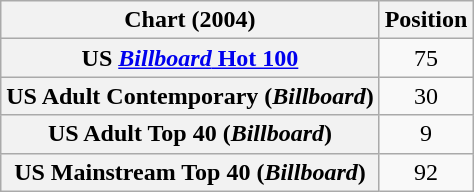<table class="wikitable sortable plainrowheaders" style="text-align:center">
<tr>
<th>Chart (2004)</th>
<th>Position</th>
</tr>
<tr>
<th scope="row">US <a href='#'><em>Billboard</em> Hot 100</a></th>
<td>75</td>
</tr>
<tr>
<th scope="row">US Adult Contemporary (<em>Billboard</em>)</th>
<td>30</td>
</tr>
<tr>
<th scope="row">US Adult Top 40 (<em>Billboard</em>)</th>
<td>9</td>
</tr>
<tr>
<th scope="row">US Mainstream Top 40 (<em>Billboard</em>)</th>
<td>92</td>
</tr>
</table>
